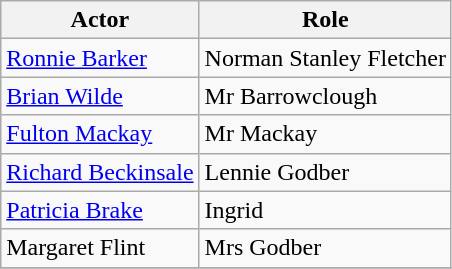<table class="wikitable">
<tr>
<th>Actor</th>
<th>Role</th>
</tr>
<tr>
<td><a href='#'>Ronnie Barker</a></td>
<td>Norman Stanley Fletcher</td>
</tr>
<tr>
<td><a href='#'>Brian Wilde</a></td>
<td>Mr Barrowclough</td>
</tr>
<tr>
<td><a href='#'>Fulton Mackay</a></td>
<td>Mr Mackay</td>
</tr>
<tr>
<td><a href='#'>Richard Beckinsale</a></td>
<td>Lennie Godber</td>
</tr>
<tr>
<td><a href='#'>Patricia Brake</a></td>
<td>Ingrid</td>
</tr>
<tr>
<td>Margaret Flint</td>
<td>Mrs Godber</td>
</tr>
<tr>
</tr>
</table>
